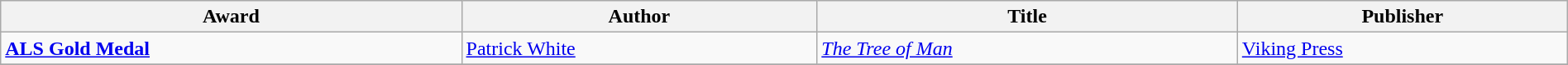<table class="wikitable" width=100%>
<tr>
<th>Award</th>
<th>Author</th>
<th>Title</th>
<th>Publisher</th>
</tr>
<tr>
<td><strong><a href='#'>ALS Gold Medal</a></strong></td>
<td><a href='#'>Patrick White</a></td>
<td><em><a href='#'>The Tree of Man</a></em></td>
<td><a href='#'>Viking Press</a></td>
</tr>
<tr>
</tr>
</table>
